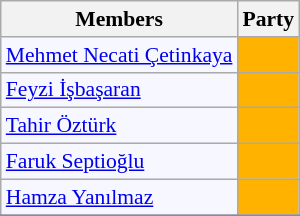<table class=wikitable style="border:1px solid #8888aa; background-color:#f7f8ff; padding:0px; font-size:90%;">
<tr>
<th>Members</th>
<th colspan="2">Party</th>
</tr>
<tr>
<td><a href='#'>Mehmet Necati Çetinkaya</a></td>
<td style="background: #ffb300"></td>
</tr>
<tr>
<td><a href='#'>Feyzi İşbaşaran</a></td>
<td style="background: #ffb300"></td>
</tr>
<tr>
<td><a href='#'>Tahir Öztürk</a></td>
<td style="background: #ffb300"></td>
</tr>
<tr>
<td><a href='#'>Faruk Septioğlu</a></td>
<td style="background: #ffb300"></td>
</tr>
<tr>
<td><a href='#'>Hamza Yanılmaz</a></td>
<td style="background: #ffb300"></td>
</tr>
<tr>
</tr>
</table>
